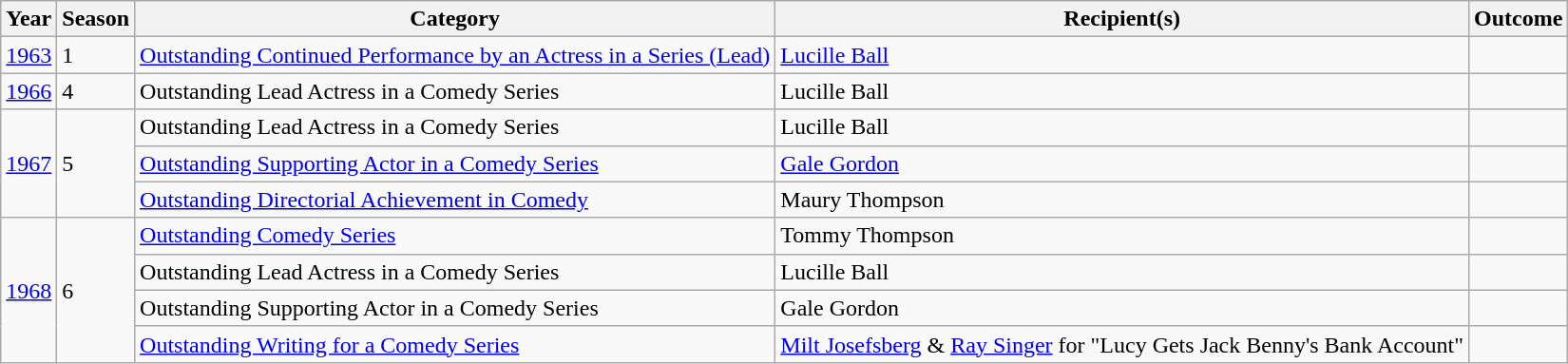<table class="wikitable">
<tr>
<th>Year</th>
<th>Season</th>
<th>Category</th>
<th>Recipient(s)</th>
<th>Outcome</th>
</tr>
<tr>
<td><a href='#'>1963</a></td>
<td>1</td>
<td><a href='#'>Outstanding Continued Performance by an Actress in a Series (Lead)</a></td>
<td><a href='#'>Lucille Ball</a></td>
<td></td>
</tr>
<tr>
<td><a href='#'>1966</a></td>
<td>4</td>
<td>Outstanding Lead Actress in a Comedy Series</td>
<td>Lucille Ball</td>
<td></td>
</tr>
<tr>
<td rowspan="3"><a href='#'>1967</a></td>
<td rowspan="3">5</td>
<td>Outstanding Lead Actress in a Comedy Series</td>
<td>Lucille Ball</td>
<td></td>
</tr>
<tr>
<td><a href='#'>Outstanding Supporting Actor in a Comedy Series</a></td>
<td><a href='#'>Gale Gordon</a></td>
<td></td>
</tr>
<tr>
<td><a href='#'>Outstanding Directorial Achievement in Comedy</a></td>
<td>Maury Thompson</td>
<td></td>
</tr>
<tr>
<td rowspan="4"><a href='#'>1968</a></td>
<td rowspan="4">6</td>
<td><a href='#'>Outstanding Comedy Series</a></td>
<td>Tommy Thompson</td>
<td></td>
</tr>
<tr>
<td>Outstanding Lead Actress in a Comedy Series</td>
<td>Lucille Ball</td>
<td></td>
</tr>
<tr>
<td>Outstanding Supporting Actor in a Comedy Series</td>
<td>Gale Gordon</td>
<td></td>
</tr>
<tr>
<td><a href='#'>Outstanding Writing for a Comedy Series</a></td>
<td><a href='#'>Milt Josefsberg</a> & <a href='#'>Ray Singer</a> for "Lucy Gets Jack Benny's Bank Account"</td>
<td></td>
</tr>
</table>
